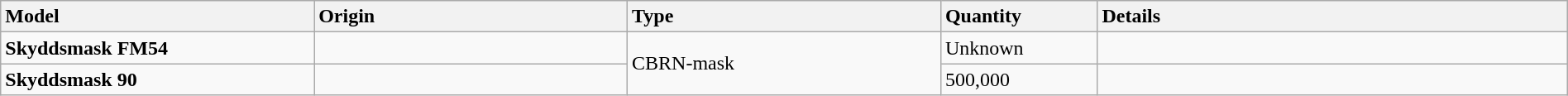<table class="wikitable" style="width:100%;">
<tr>
<th style="text-align:left;width:20%;">Model</th>
<th style="text-align:left;width:20%;">Origin</th>
<th style="text-align:left;width:20%;">Type</th>
<th style="text-align:left;width:10%;">Quantity</th>
<th style="text-align:left;width:30%;">Details</th>
</tr>
<tr>
<td><strong>Skydds­mask FM54</strong></td>
<td></td>
<td rowspan="2">CBRN-mask</td>
<td>Unknown</td>
<td></td>
</tr>
<tr>
<td><strong>Skydds­mask 90</strong></td>
<td></td>
<td>500,000</td>
<td></td>
</tr>
</table>
